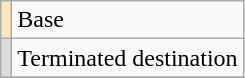<table class="wikitable">
<tr>
<td style="background:#ffe6bd;"></td>
<td>Base</td>
</tr>
<tr>
<td style="background:#ddd;"></td>
<td>Terminated destination</td>
</tr>
<tr>
</tr>
</table>
